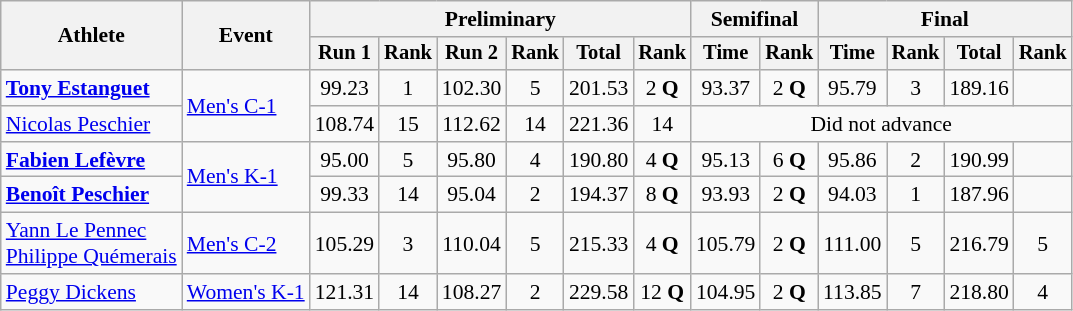<table class="wikitable" style="font-size:90%">
<tr>
<th rowspan="2">Athlete</th>
<th rowspan="2">Event</th>
<th colspan="6">Preliminary</th>
<th colspan="2">Semifinal</th>
<th colspan="4">Final</th>
</tr>
<tr style="font-size:95%">
<th>Run 1</th>
<th>Rank</th>
<th>Run 2</th>
<th>Rank</th>
<th>Total</th>
<th>Rank</th>
<th>Time</th>
<th>Rank</th>
<th>Time</th>
<th>Rank</th>
<th>Total</th>
<th>Rank</th>
</tr>
<tr align=center>
<td align=left><strong><a href='#'>Tony Estanguet</a></strong></td>
<td align=left rowspan=2><a href='#'>Men's C-1</a></td>
<td>99.23</td>
<td>1</td>
<td>102.30</td>
<td>5</td>
<td>201.53</td>
<td>2 <strong>Q</strong></td>
<td>93.37</td>
<td>2 <strong>Q</strong></td>
<td>95.79</td>
<td>3</td>
<td>189.16</td>
<td></td>
</tr>
<tr align=center>
<td align=left><a href='#'>Nicolas Peschier</a></td>
<td>108.74</td>
<td>15</td>
<td>112.62</td>
<td>14</td>
<td>221.36</td>
<td>14</td>
<td colspan=6>Did not advance</td>
</tr>
<tr align=center>
<td align=left><strong><a href='#'>Fabien Lefèvre</a></strong></td>
<td align=left rowspan=2><a href='#'>Men's K-1</a></td>
<td>95.00</td>
<td>5</td>
<td>95.80</td>
<td>4</td>
<td>190.80</td>
<td>4 <strong>Q</strong></td>
<td>95.13</td>
<td>6 <strong>Q</strong></td>
<td>95.86</td>
<td>2</td>
<td>190.99</td>
<td></td>
</tr>
<tr align=center>
<td align=left><strong><a href='#'>Benoît Peschier</a></strong></td>
<td>99.33</td>
<td>14</td>
<td>95.04</td>
<td>2</td>
<td>194.37</td>
<td>8 <strong>Q</strong></td>
<td>93.93</td>
<td>2 <strong>Q</strong></td>
<td>94.03</td>
<td>1</td>
<td>187.96</td>
<td></td>
</tr>
<tr align=center>
<td align=left><a href='#'>Yann Le Pennec</a><br><a href='#'>Philippe Quémerais</a></td>
<td align=left><a href='#'>Men's C-2</a></td>
<td>105.29</td>
<td>3</td>
<td>110.04</td>
<td>5</td>
<td>215.33</td>
<td>4 <strong>Q</strong></td>
<td>105.79</td>
<td>2 <strong>Q</strong></td>
<td>111.00</td>
<td>5</td>
<td>216.79</td>
<td>5</td>
</tr>
<tr align=center>
<td align=left><a href='#'>Peggy Dickens</a></td>
<td align=left><a href='#'>Women's K-1</a></td>
<td>121.31</td>
<td>14</td>
<td>108.27</td>
<td>2</td>
<td>229.58</td>
<td>12 <strong>Q</strong></td>
<td>104.95</td>
<td>2 <strong>Q</strong></td>
<td>113.85</td>
<td>7</td>
<td>218.80</td>
<td>4</td>
</tr>
</table>
